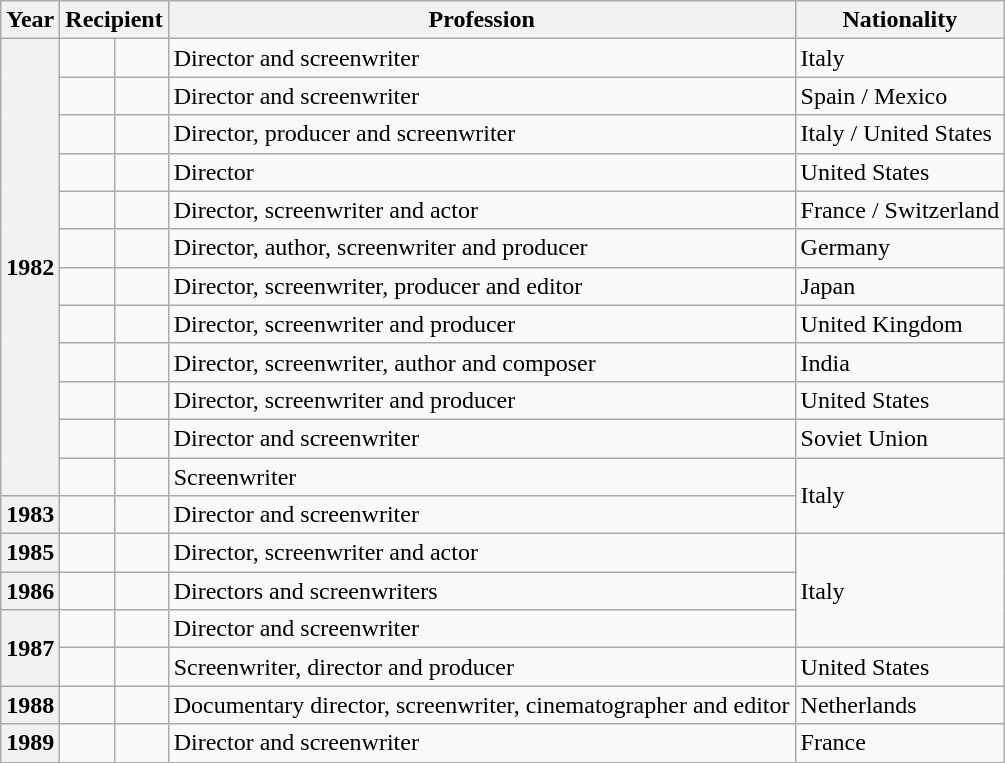<table class="wikitable">
<tr>
<th>Year</th>
<th colspan="2">Recipient</th>
<th class=unsortable>Profession</th>
<th>Nationality</th>
</tr>
<tr>
<th rowspan="12" style="text-align:center;">1982 <br></th>
<td></td>
<td></td>
<td>Director and screenwriter</td>
<td>Italy</td>
</tr>
<tr>
<td></td>
<td></td>
<td>Director and screenwriter</td>
<td>Spain / Mexico</td>
</tr>
<tr>
<td></td>
<td></td>
<td>Director, producer and screenwriter</td>
<td>Italy / United States</td>
</tr>
<tr>
<td></td>
<td></td>
<td>Director</td>
<td>United States</td>
</tr>
<tr>
<td></td>
<td></td>
<td>Director, screenwriter and actor</td>
<td>France / Switzerland</td>
</tr>
<tr>
<td></td>
<td></td>
<td>Director, author, screenwriter and producer</td>
<td>Germany</td>
</tr>
<tr>
<td></td>
<td></td>
<td>Director, screenwriter, producer and editor</td>
<td>Japan</td>
</tr>
<tr>
<td data-sort-value="Powell"></td>
<td></td>
<td>Director, screenwriter and producer</td>
<td>United Kingdom</td>
</tr>
<tr>
<td></td>
<td></td>
<td>Director, screenwriter, author and composer</td>
<td>India</td>
</tr>
<tr>
<td></td>
<td></td>
<td>Director, screenwriter and producer</td>
<td>United States</td>
</tr>
<tr>
<td></td>
<td></td>
<td>Director and screenwriter</td>
<td>Soviet Union</td>
</tr>
<tr>
<td></td>
<td></td>
<td>Screenwriter</td>
<td rowspan="2">Italy</td>
</tr>
<tr>
<th style="text-align:center;">1983 <br></th>
<td></td>
<td></td>
<td>Director and screenwriter</td>
</tr>
<tr>
<th style="text-align:center;">1985 <br></th>
<td></td>
<td></td>
<td>Director, screenwriter and actor</td>
<td rowspan="3">Italy</td>
</tr>
<tr>
<th style="text-align:center;">1986 <br></th>
<td></td>
<td></td>
<td>Directors and screenwriters</td>
</tr>
<tr>
<th rowspan="2" style="text-align:center;">1987 <br></th>
<td></td>
<td></td>
<td>Director and screenwriter</td>
</tr>
<tr>
<td></td>
<td></td>
<td>Screenwriter, director and producer</td>
<td>United States</td>
</tr>
<tr>
<th style="text-align:center;">1988 <br></th>
<td></td>
<td></td>
<td>Documentary director, screenwriter, cinematographer and editor</td>
<td>Netherlands</td>
</tr>
<tr>
<th style="text-align:center;">1989 <br></th>
<td data-sort-value="Bresson"></td>
<td></td>
<td>Director and screenwriter</td>
<td>France</td>
</tr>
</table>
